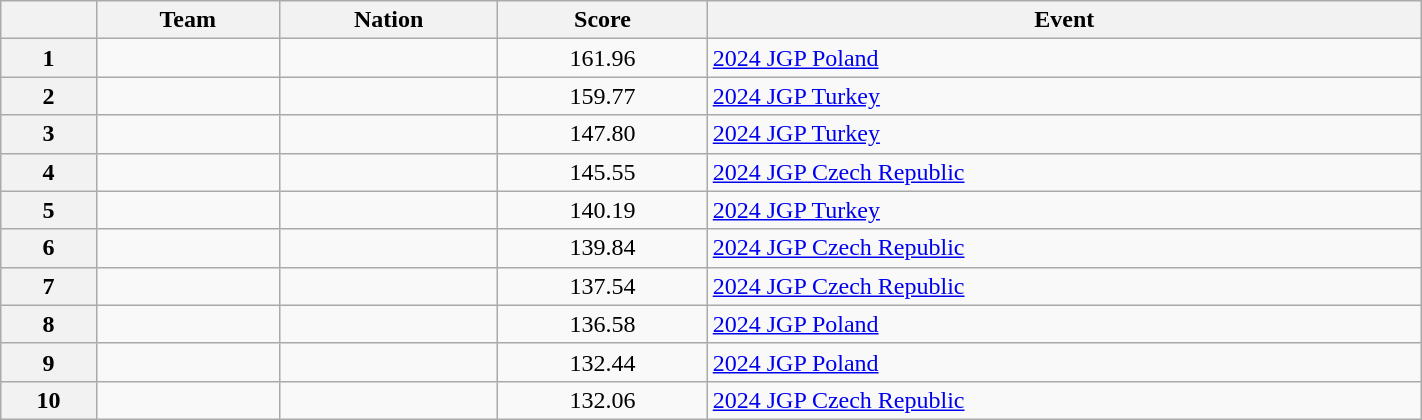<table class="wikitable sortable" style="text-align:left; width:75%">
<tr>
<th scope="col"></th>
<th scope="col">Team</th>
<th scope="col">Nation</th>
<th scope="col">Score</th>
<th scope="col">Event</th>
</tr>
<tr>
<th scope="row">1</th>
<td></td>
<td></td>
<td style="text-align:center">161.96</td>
<td><a href='#'>2024 JGP Poland</a></td>
</tr>
<tr>
<th scope="row">2</th>
<td></td>
<td></td>
<td style="text-align:center">159.77</td>
<td><a href='#'>2024 JGP Turkey</a></td>
</tr>
<tr>
<th scope="row">3</th>
<td></td>
<td></td>
<td style="text-align:center">147.80</td>
<td><a href='#'>2024 JGP Turkey</a></td>
</tr>
<tr>
<th scope="row">4</th>
<td></td>
<td></td>
<td style="text-align:center">145.55</td>
<td><a href='#'>2024 JGP Czech Republic</a></td>
</tr>
<tr>
<th scope="row">5</th>
<td></td>
<td></td>
<td style="text-align:center">140.19</td>
<td><a href='#'>2024 JGP Turkey</a></td>
</tr>
<tr>
<th scope="row">6</th>
<td></td>
<td></td>
<td style="text-align:center">139.84</td>
<td><a href='#'>2024 JGP Czech Republic</a></td>
</tr>
<tr>
<th scope="row">7</th>
<td></td>
<td></td>
<td style="text-align:center">137.54</td>
<td><a href='#'>2024 JGP Czech Republic</a></td>
</tr>
<tr>
<th scope="row">8</th>
<td></td>
<td></td>
<td style="text-align:center">136.58</td>
<td><a href='#'>2024 JGP Poland</a></td>
</tr>
<tr>
<th scope="row">9</th>
<td></td>
<td></td>
<td style="text-align:center">132.44</td>
<td><a href='#'>2024 JGP Poland</a></td>
</tr>
<tr>
<th scope="row">10</th>
<td></td>
<td></td>
<td style="text-align:center">132.06</td>
<td><a href='#'>2024 JGP Czech Republic</a></td>
</tr>
</table>
